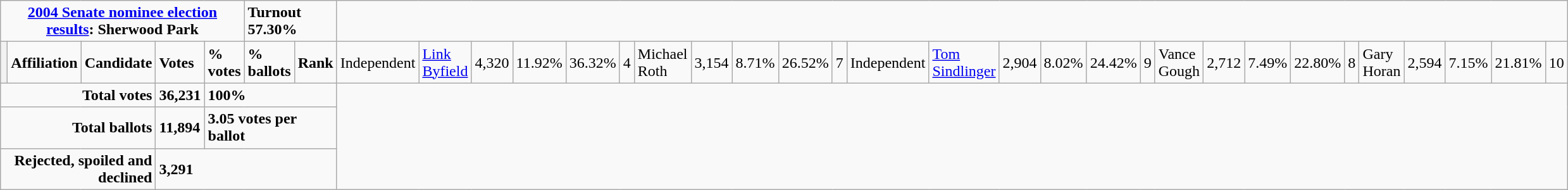<table class="wikitable">
<tr>
<td colspan="5" align=center><strong><a href='#'>2004 Senate nominee election results</a>: Sherwood Park</strong></td>
<td colspan="2"><strong>Turnout 57.30%</strong></td>
</tr>
<tr>
<th style="width: 10px;"></th>
<td><strong>Affiliation</strong></td>
<td><strong>Candidate</strong></td>
<td><strong>Votes</strong></td>
<td><strong>% votes</strong></td>
<td><strong>% ballots</strong></td>
<td><strong>Rank</strong><br>

</td>
<td>Independent</td>
<td><a href='#'>Link Byfield</a></td>
<td>4,320</td>
<td>11.92%</td>
<td>36.32%</td>
<td>4<br>

</td>
<td>Michael Roth</td>
<td>3,154</td>
<td>8.71%</td>
<td>26.52%</td>
<td>7<br></td>
<td>Independent</td>
<td><a href='#'>Tom Sindlinger</a></td>
<td>2,904</td>
<td>8.02%</td>
<td>24.42%</td>
<td>9<br></td>
<td>Vance Gough</td>
<td>2,712</td>
<td>7.49%</td>
<td>22.80%</td>
<td>8<br>
</td>
<td>Gary Horan</td>
<td>2,594</td>
<td>7.15%</td>
<td>21.81%</td>
<td>10</td>
</tr>
<tr>
<td colspan="3" align="right"><strong>Total votes</strong></td>
<td><strong>36,231</strong></td>
<td colspan="3"><strong>100%</strong></td>
</tr>
<tr>
<td colspan="3" align="right"><strong>Total ballots</strong></td>
<td><strong>11,894</strong></td>
<td colspan="3"><strong>3.05 votes per ballot</strong></td>
</tr>
<tr>
<td colspan="3" align="right"><strong>Rejected, spoiled and declined</strong></td>
<td colspan="4"><strong>3,291</strong></td>
</tr>
</table>
